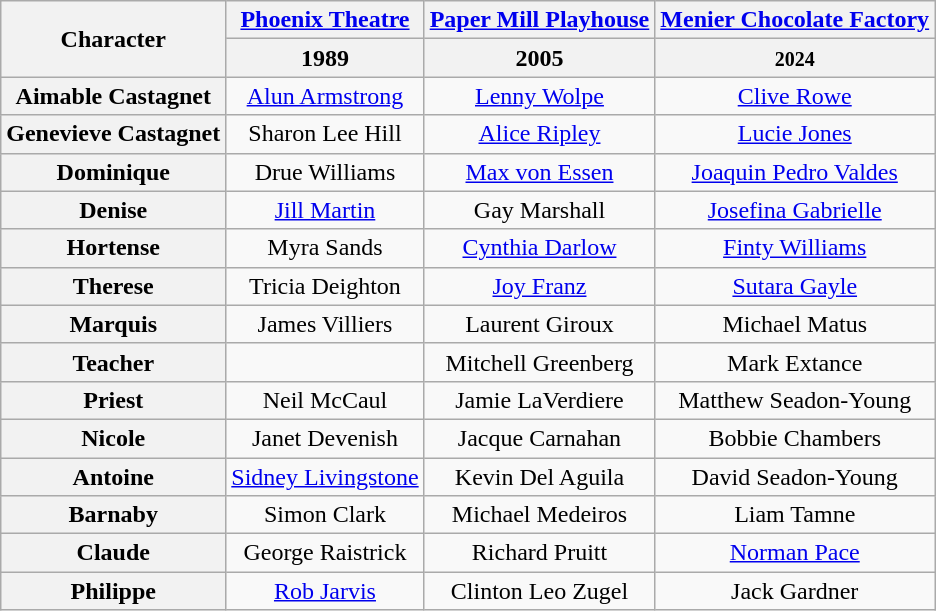<table class="wikitable" style="text-align: center;">
<tr>
<th rowspan="2">Character</th>
<th><a href='#'>Phoenix Theatre</a></th>
<th><a href='#'>Paper Mill Playhouse</a></th>
<th><a href='#'>Menier Chocolate Factory</a></th>
</tr>
<tr>
<th>1989</th>
<th>2005</th>
<th><small>2024</small></th>
</tr>
<tr>
<th>Aimable Castagnet</th>
<td><a href='#'>Alun Armstrong</a></td>
<td><a href='#'>Lenny Wolpe</a></td>
<td><a href='#'>Clive Rowe</a></td>
</tr>
<tr>
<th>Genevieve Castagnet</th>
<td>Sharon Lee Hill</td>
<td><a href='#'>Alice Ripley</a></td>
<td><a href='#'>Lucie Jones</a></td>
</tr>
<tr>
<th>Dominique</th>
<td>Drue Williams</td>
<td><a href='#'>Max von Essen</a></td>
<td><a href='#'>Joaquin Pedro Valdes</a></td>
</tr>
<tr>
<th>Denise</th>
<td><a href='#'>Jill Martin</a></td>
<td>Gay Marshall</td>
<td><a href='#'>Josefina Gabrielle</a></td>
</tr>
<tr>
<th>Hortense</th>
<td>Myra Sands</td>
<td><a href='#'>Cynthia Darlow</a></td>
<td><a href='#'>Finty Williams</a></td>
</tr>
<tr>
<th>Therese</th>
<td>Tricia Deighton</td>
<td><a href='#'>Joy Franz</a></td>
<td><a href='#'>Sutara Gayle</a></td>
</tr>
<tr>
<th>Marquis</th>
<td>James Villiers</td>
<td>Laurent Giroux</td>
<td>Michael Matus</td>
</tr>
<tr>
<th>Teacher</th>
<td></td>
<td>Mitchell Greenberg</td>
<td>Mark Extance</td>
</tr>
<tr>
<th>Priest</th>
<td>Neil McCaul</td>
<td>Jamie LaVerdiere</td>
<td>Matthew Seadon-Young</td>
</tr>
<tr>
<th>Nicole</th>
<td>Janet Devenish</td>
<td>Jacque Carnahan</td>
<td>Bobbie Chambers</td>
</tr>
<tr>
<th>Antoine</th>
<td><a href='#'>Sidney Livingstone</a></td>
<td>Kevin Del Aguila</td>
<td>David Seadon-Young</td>
</tr>
<tr>
<th>Barnaby</th>
<td>Simon Clark</td>
<td>Michael Medeiros</td>
<td>Liam Tamne</td>
</tr>
<tr>
<th>Claude</th>
<td>George Raistrick</td>
<td>Richard Pruitt</td>
<td><a href='#'>Norman Pace</a></td>
</tr>
<tr>
<th>Philippe</th>
<td><a href='#'>Rob Jarvis</a></td>
<td>Clinton Leo Zugel</td>
<td>Jack Gardner</td>
</tr>
</table>
